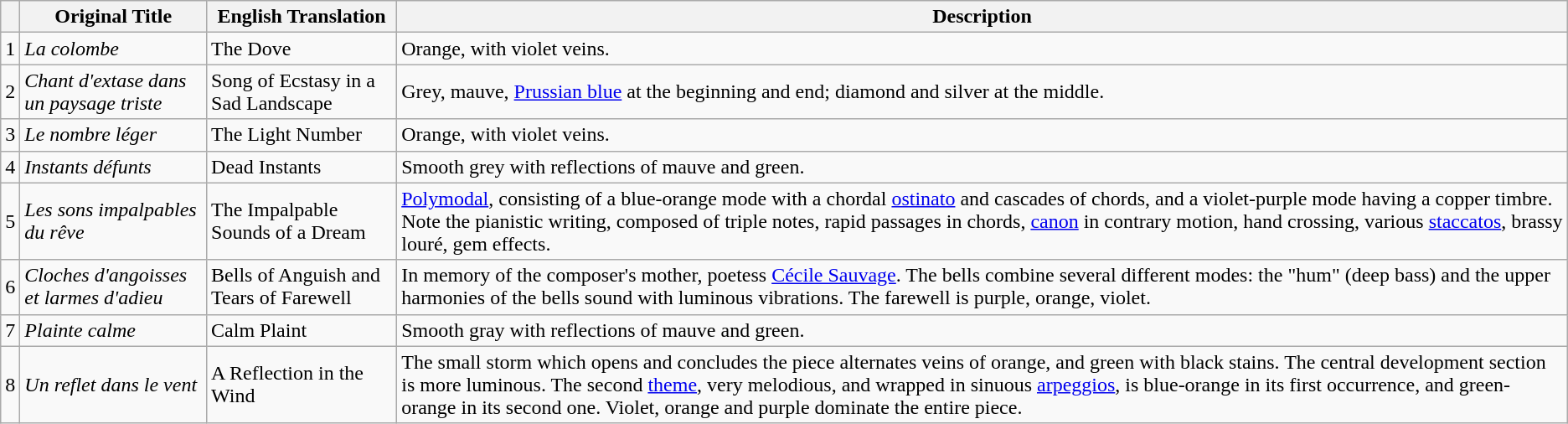<table class="wikitable">
<tr>
<th></th>
<th>Original Title</th>
<th>English Translation</th>
<th>Description</th>
</tr>
<tr>
<td>1</td>
<td><em>La colombe</em></td>
<td>The Dove</td>
<td>Orange, with violet veins.</td>
</tr>
<tr>
<td>2</td>
<td><em>Chant d'extase dans un paysage triste</em></td>
<td>Song of Ecstasy in a Sad Landscape</td>
<td>Grey, mauve, <a href='#'>Prussian blue</a> at the beginning and end; diamond and silver at the middle.</td>
</tr>
<tr>
<td>3</td>
<td><em>Le nombre léger</em></td>
<td>The Light Number</td>
<td>Orange, with violet veins.</td>
</tr>
<tr>
<td>4</td>
<td><em>Instants défunts</em></td>
<td>Dead Instants</td>
<td>Smooth grey with reflections of mauve and green.</td>
</tr>
<tr>
<td>5</td>
<td><em>Les sons impalpables du rêve</em></td>
<td>The Impalpable Sounds of a Dream</td>
<td><a href='#'>Polymodal</a>, consisting of a blue-orange mode with a chordal <a href='#'>ostinato</a> and cascades of chords, and a violet-purple mode having a copper timbre. Note the pianistic writing, composed of triple notes, rapid passages in chords, <a href='#'>canon</a> in contrary motion, hand crossing, various <a href='#'>staccatos</a>, brassy louré, gem effects.</td>
</tr>
<tr>
<td>6</td>
<td><em>Cloches d'angoisses et larmes d'adieu</em></td>
<td>Bells of Anguish and Tears of Farewell</td>
<td>In memory of the composer's mother, poetess <a href='#'>Cécile Sauvage</a>. The bells combine several different modes: the "hum" (deep bass) and the upper harmonies of the bells sound with luminous vibrations. The farewell is purple, orange, violet.</td>
</tr>
<tr>
<td>7</td>
<td><em>Plainte calme</em></td>
<td>Calm Plaint</td>
<td>Smooth gray with reflections of mauve and green.</td>
</tr>
<tr>
<td>8</td>
<td><em>Un reflet dans le vent</em></td>
<td>A Reflection in the Wind</td>
<td>The small storm which opens and concludes the piece alternates veins of orange, and green with black stains. The central development section is more luminous. The second <a href='#'>theme</a>, very melodious, and wrapped in sinuous <a href='#'>arpeggios</a>, is blue-orange in its first occurrence, and green-orange in its second one. Violet, orange and purple dominate the entire piece.</td>
</tr>
</table>
